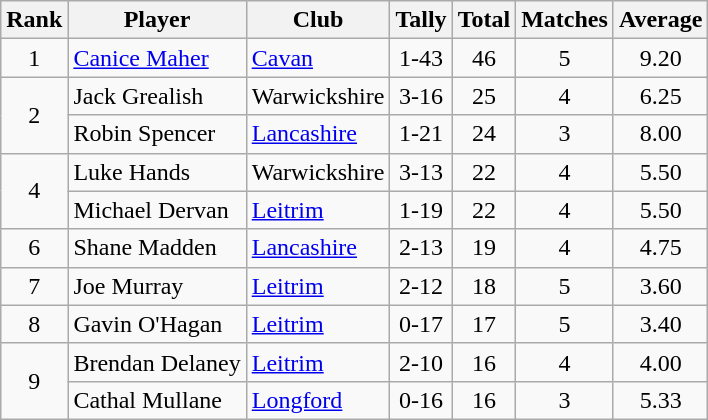<table class="wikitable">
<tr>
<th>Rank</th>
<th>Player</th>
<th>Club</th>
<th>Tally</th>
<th>Total</th>
<th>Matches</th>
<th>Average</th>
</tr>
<tr>
<td rowspan="1" style="text-align:center;">1</td>
<td><a href='#'>Canice Maher</a></td>
<td><a href='#'>Cavan</a></td>
<td align=center>1-43</td>
<td align=center>46</td>
<td align=center>5</td>
<td align=center>9.20</td>
</tr>
<tr>
<td rowspan="2" style="text-align:center;">2</td>
<td>Jack Grealish</td>
<td>Warwickshire</td>
<td align=center>3-16</td>
<td align=center>25</td>
<td align=center>4</td>
<td align=center>6.25</td>
</tr>
<tr>
<td>Robin Spencer</td>
<td><a href='#'>Lancashire</a></td>
<td align=center>1-21</td>
<td align=center>24</td>
<td align=center>3</td>
<td align=center>8.00</td>
</tr>
<tr>
<td rowspan="2" style="text-align:center;">4</td>
<td>Luke Hands</td>
<td>Warwickshire</td>
<td align=center>3-13</td>
<td align=center>22</td>
<td align=center>4</td>
<td align=center>5.50</td>
</tr>
<tr>
<td>Michael Dervan</td>
<td><a href='#'>Leitrim</a></td>
<td align=center>1-19</td>
<td align=center>22</td>
<td align=center>4</td>
<td align=center>5.50</td>
</tr>
<tr>
<td rowspan="1" style="text-align:center;">6</td>
<td>Shane Madden</td>
<td><a href='#'>Lancashire</a></td>
<td align=center>2-13</td>
<td align=center>19</td>
<td align=center>4</td>
<td align=center>4.75</td>
</tr>
<tr>
<td rowspan="1" style="text-align:center;">7</td>
<td>Joe Murray</td>
<td><a href='#'>Leitrim</a></td>
<td align=center>2-12</td>
<td align=center>18</td>
<td align=center>5</td>
<td align=center>3.60</td>
</tr>
<tr>
<td rowspan="1" style="text-align:center;">8</td>
<td>Gavin O'Hagan</td>
<td><a href='#'>Leitrim</a></td>
<td align=center>0-17</td>
<td align=center>17</td>
<td align=center>5</td>
<td align=center>3.40</td>
</tr>
<tr>
<td rowspan="2" style="text-align:center;">9</td>
<td>Brendan Delaney</td>
<td><a href='#'>Leitrim</a></td>
<td align=center>2-10</td>
<td align=center>16</td>
<td align=center>4</td>
<td align=center>4.00</td>
</tr>
<tr>
<td>Cathal Mullane</td>
<td><a href='#'>Longford</a></td>
<td align=center>0-16</td>
<td align=center>16</td>
<td align=center>3</td>
<td align=center>5.33</td>
</tr>
</table>
